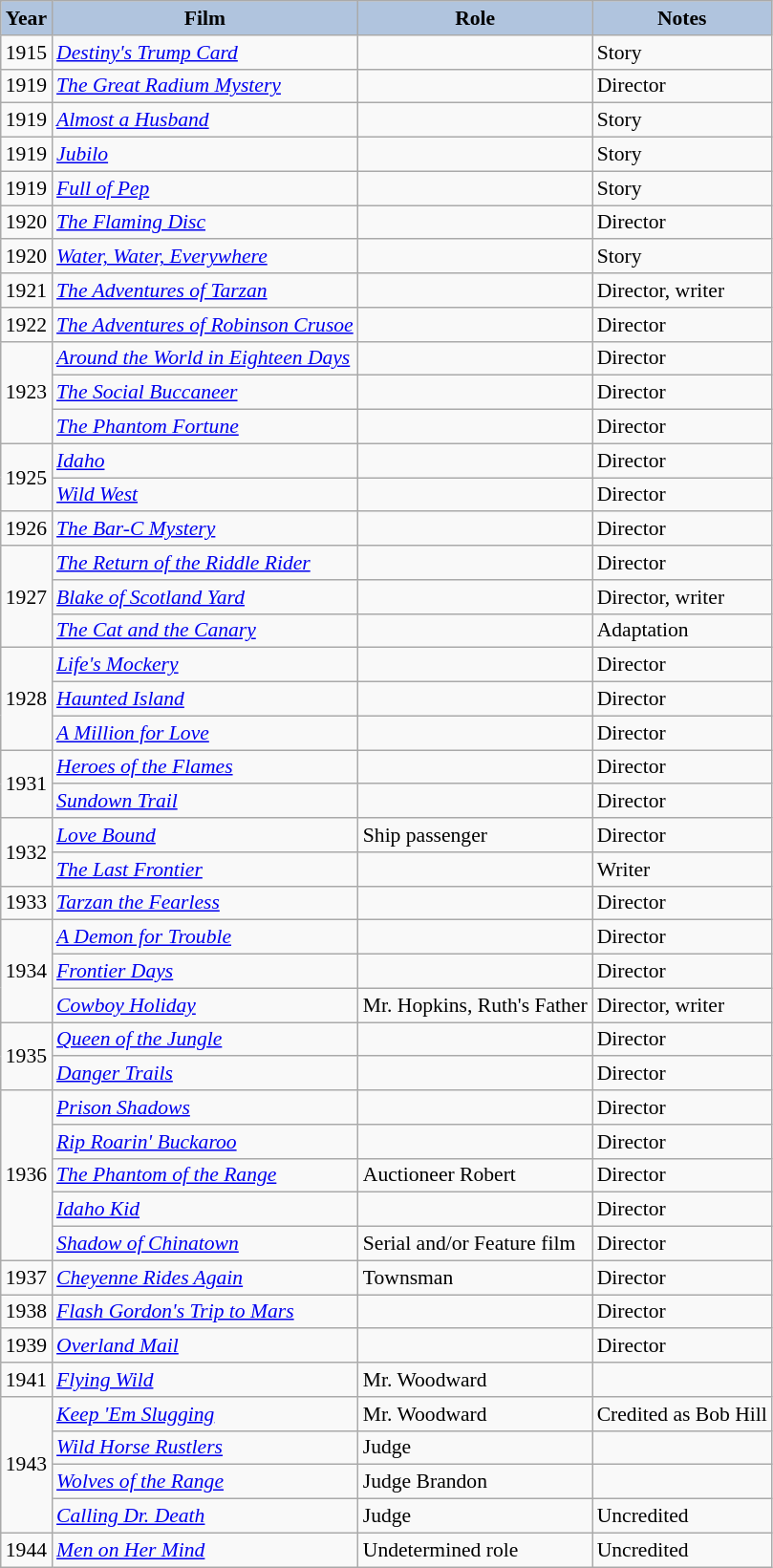<table class="wikitable" style="font-size:90%;">
<tr>
<th style="background:#B0C4DE;">Year</th>
<th style="background:#B0C4DE;">Film</th>
<th style="background:#B0C4DE;">Role</th>
<th style="background:#B0C4DE;">Notes</th>
</tr>
<tr>
<td>1915</td>
<td><em><a href='#'>Destiny's Trump Card</a></em></td>
<td></td>
<td>Story</td>
</tr>
<tr>
<td>1919</td>
<td><em><a href='#'>The Great Radium Mystery</a></em></td>
<td></td>
<td>Director</td>
</tr>
<tr>
<td>1919</td>
<td><em><a href='#'>Almost a Husband</a></em></td>
<td></td>
<td>Story</td>
</tr>
<tr>
<td>1919</td>
<td><em><a href='#'>Jubilo</a></em></td>
<td></td>
<td>Story</td>
</tr>
<tr>
<td>1919</td>
<td><em><a href='#'>Full of Pep</a></em></td>
<td></td>
<td>Story</td>
</tr>
<tr>
<td>1920</td>
<td><em><a href='#'>The Flaming Disc</a></em></td>
<td></td>
<td>Director</td>
</tr>
<tr>
<td>1920</td>
<td><em><a href='#'>Water, Water, Everywhere</a></em></td>
<td></td>
<td>Story</td>
</tr>
<tr>
<td>1921</td>
<td><em><a href='#'>The Adventures of Tarzan</a></em></td>
<td></td>
<td>Director, writer</td>
</tr>
<tr>
<td>1922</td>
<td><em><a href='#'>The Adventures of Robinson Crusoe</a></em></td>
<td></td>
<td>Director</td>
</tr>
<tr>
<td rowspan=3>1923</td>
<td><em><a href='#'>Around the World in Eighteen Days</a></em></td>
<td></td>
<td>Director</td>
</tr>
<tr>
<td><em><a href='#'>The Social Buccaneer</a></em></td>
<td></td>
<td>Director</td>
</tr>
<tr>
<td><em><a href='#'>The Phantom Fortune</a></em></td>
<td></td>
<td>Director</td>
</tr>
<tr>
<td rowspan=2>1925</td>
<td><em><a href='#'>Idaho</a></em></td>
<td></td>
<td>Director</td>
</tr>
<tr>
<td><em><a href='#'>Wild West</a></em></td>
<td></td>
<td>Director</td>
</tr>
<tr>
<td>1926</td>
<td><em><a href='#'>The Bar-C Mystery</a></em></td>
<td></td>
<td>Director</td>
</tr>
<tr>
<td rowspan=3>1927</td>
<td><em><a href='#'>The Return of the Riddle Rider</a></em></td>
<td></td>
<td>Director</td>
</tr>
<tr>
<td><em><a href='#'>Blake of Scotland Yard</a></em></td>
<td></td>
<td>Director, writer</td>
</tr>
<tr>
<td><em><a href='#'>The Cat and the Canary</a></em></td>
<td></td>
<td>Adaptation</td>
</tr>
<tr>
<td rowspan=3>1928</td>
<td><em><a href='#'>Life's Mockery</a></em></td>
<td></td>
<td>Director</td>
</tr>
<tr>
<td><em><a href='#'>Haunted Island</a></em></td>
<td></td>
<td>Director</td>
</tr>
<tr>
<td><em><a href='#'>A Million for Love</a></em></td>
<td></td>
<td>Director</td>
</tr>
<tr>
<td rowspan=2>1931</td>
<td><em><a href='#'>Heroes of the Flames</a></em></td>
<td></td>
<td>Director</td>
</tr>
<tr>
<td><em><a href='#'>Sundown Trail</a></em></td>
<td></td>
<td>Director</td>
</tr>
<tr>
<td rowspan=2>1932</td>
<td><em><a href='#'>Love Bound</a></em></td>
<td>Ship passenger</td>
<td>Director</td>
</tr>
<tr>
<td><em><a href='#'>The Last Frontier</a></em></td>
<td></td>
<td>Writer</td>
</tr>
<tr>
<td>1933</td>
<td><em><a href='#'>Tarzan the Fearless</a></em></td>
<td></td>
<td>Director</td>
</tr>
<tr>
<td rowspan=3>1934</td>
<td><em><a href='#'>A Demon for Trouble</a></em></td>
<td></td>
<td>Director</td>
</tr>
<tr>
<td><em><a href='#'>Frontier Days</a></em></td>
<td></td>
<td>Director</td>
</tr>
<tr>
<td><em><a href='#'>Cowboy Holiday</a></em></td>
<td>Mr. Hopkins, Ruth's Father</td>
<td>Director, writer</td>
</tr>
<tr>
<td rowspan=2>1935</td>
<td><em><a href='#'>Queen of the Jungle</a></em></td>
<td></td>
<td>Director</td>
</tr>
<tr>
<td><em><a href='#'>Danger Trails</a></em></td>
<td></td>
<td>Director</td>
</tr>
<tr>
<td rowspan=5>1936</td>
<td><em><a href='#'>Prison Shadows</a></em></td>
<td></td>
<td>Director</td>
</tr>
<tr>
<td><em><a href='#'>Rip Roarin' Buckaroo</a></em></td>
<td></td>
<td>Director</td>
</tr>
<tr>
<td><em><a href='#'>The Phantom of the Range</a></em></td>
<td>Auctioneer Robert</td>
<td>Director</td>
</tr>
<tr>
<td><em><a href='#'>Idaho Kid</a></em></td>
<td></td>
<td>Director</td>
</tr>
<tr>
<td><em><a href='#'>Shadow of Chinatown</a></em></td>
<td>Serial and/or Feature film</td>
<td>Director</td>
</tr>
<tr>
<td>1937</td>
<td><em><a href='#'>Cheyenne Rides Again</a></em></td>
<td>Townsman</td>
<td>Director</td>
</tr>
<tr>
<td>1938</td>
<td><em><a href='#'>Flash Gordon's Trip to Mars</a></em></td>
<td></td>
<td>Director</td>
</tr>
<tr>
<td>1939</td>
<td><em><a href='#'>Overland Mail</a></em></td>
<td></td>
<td>Director</td>
</tr>
<tr>
<td>1941</td>
<td><em><a href='#'>Flying Wild</a></em></td>
<td>Mr. Woodward</td>
<td></td>
</tr>
<tr>
<td rowspan=4>1943</td>
<td><em><a href='#'>Keep 'Em Slugging</a></em></td>
<td>Mr. Woodward</td>
<td>Credited as Bob Hill</td>
</tr>
<tr>
<td><em><a href='#'>Wild Horse Rustlers</a></em></td>
<td>Judge</td>
<td></td>
</tr>
<tr>
<td><em><a href='#'>Wolves of the Range</a></em></td>
<td>Judge Brandon</td>
<td></td>
</tr>
<tr>
<td><em><a href='#'>Calling Dr. Death</a></em></td>
<td>Judge</td>
<td>Uncredited</td>
</tr>
<tr>
<td>1944</td>
<td><em><a href='#'>Men on Her Mind</a></em></td>
<td>Undetermined role</td>
<td>Uncredited</td>
</tr>
</table>
